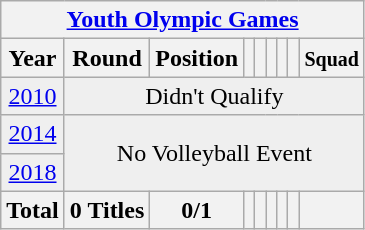<table class="wikitable" style="text-align: center;">
<tr>
<th colspan=9><a href='#'>Youth Olympic Games</a></th>
</tr>
<tr>
<th>Year</th>
<th>Round</th>
<th>Position</th>
<th></th>
<th></th>
<th></th>
<th></th>
<th></th>
<th><small>Squad</small></th>
</tr>
<tr bgcolor=efefef>
<td> <a href='#'>2010</a></td>
<td colspan=8>Didn't Qualify</td>
</tr>
<tr bgcolor="efefef">
<td> <a href='#'>2014</a></td>
<td colspan=9 rowspan="2" align=center>No Volleyball Event</td>
</tr>
<tr bgcolor="efefef">
<td> <a href='#'>2018</a></td>
</tr>
<tr>
<th>Total</th>
<th>0 Titles</th>
<th>0/1</th>
<th></th>
<th></th>
<th></th>
<th></th>
<th></th>
<th></th>
</tr>
</table>
